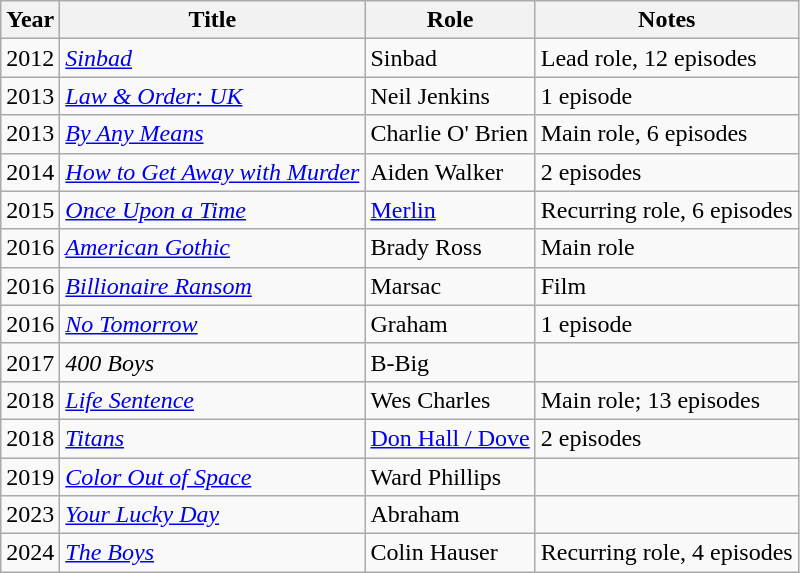<table class="wikitable sortable">
<tr>
<th>Year</th>
<th>Title</th>
<th>Role</th>
<th class="unsortable">Notes</th>
</tr>
<tr>
<td>2012</td>
<td><em><a href='#'>Sinbad</a></em></td>
<td>Sinbad</td>
<td>Lead role, 12 episodes</td>
</tr>
<tr>
<td>2013</td>
<td><em><a href='#'>Law & Order: UK</a></em></td>
<td>Neil Jenkins</td>
<td>1 episode</td>
</tr>
<tr>
<td>2013</td>
<td><em><a href='#'>By Any Means</a></em></td>
<td>Charlie O' Brien</td>
<td>Main role, 6 episodes</td>
</tr>
<tr>
<td>2014</td>
<td><em><a href='#'>How to Get Away with Murder</a></em></td>
<td>Aiden Walker</td>
<td>2 episodes</td>
</tr>
<tr>
<td>2015</td>
<td><em><a href='#'>Once Upon a Time</a></em></td>
<td><a href='#'>Merlin</a></td>
<td>Recurring role, 6 episodes</td>
</tr>
<tr>
<td>2016</td>
<td><em><a href='#'>American Gothic</a></em></td>
<td>Brady Ross</td>
<td>Main role</td>
</tr>
<tr>
<td>2016</td>
<td><em><a href='#'>Billionaire Ransom</a></em></td>
<td>Marsac</td>
<td>Film</td>
</tr>
<tr>
<td>2016</td>
<td><em><a href='#'>No Tomorrow</a></em></td>
<td>Graham</td>
<td>1 episode</td>
</tr>
<tr>
<td>2017</td>
<td><em>400 Boys</em></td>
<td>B-Big</td>
<td></td>
</tr>
<tr>
<td>2018</td>
<td><em><a href='#'>Life Sentence</a></em></td>
<td>Wes Charles</td>
<td>Main role; 13 episodes</td>
</tr>
<tr>
<td>2018</td>
<td><em><a href='#'>Titans</a></em></td>
<td><a href='#'>Don Hall / Dove</a></td>
<td>2 episodes</td>
</tr>
<tr>
<td>2019</td>
<td><em><a href='#'>Color Out of Space</a></em></td>
<td>Ward Phillips</td>
<td></td>
</tr>
<tr>
<td>2023</td>
<td><em><a href='#'>Your Lucky Day</a></em></td>
<td>Abraham</td>
<td></td>
</tr>
<tr>
<td>2024</td>
<td><em><a href='#'>The Boys</a></em></td>
<td>Colin Hauser</td>
<td>Recurring role, 4 episodes</td>
</tr>
</table>
